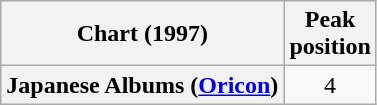<table class="wikitable plainrowheaders" style="text-align:center">
<tr>
<th scope="col">Chart (1997)</th>
<th scope="col">Peak<br> position</th>
</tr>
<tr>
<th scope="row">Japanese Albums (<a href='#'>Oricon</a>)</th>
<td>4</td>
</tr>
</table>
